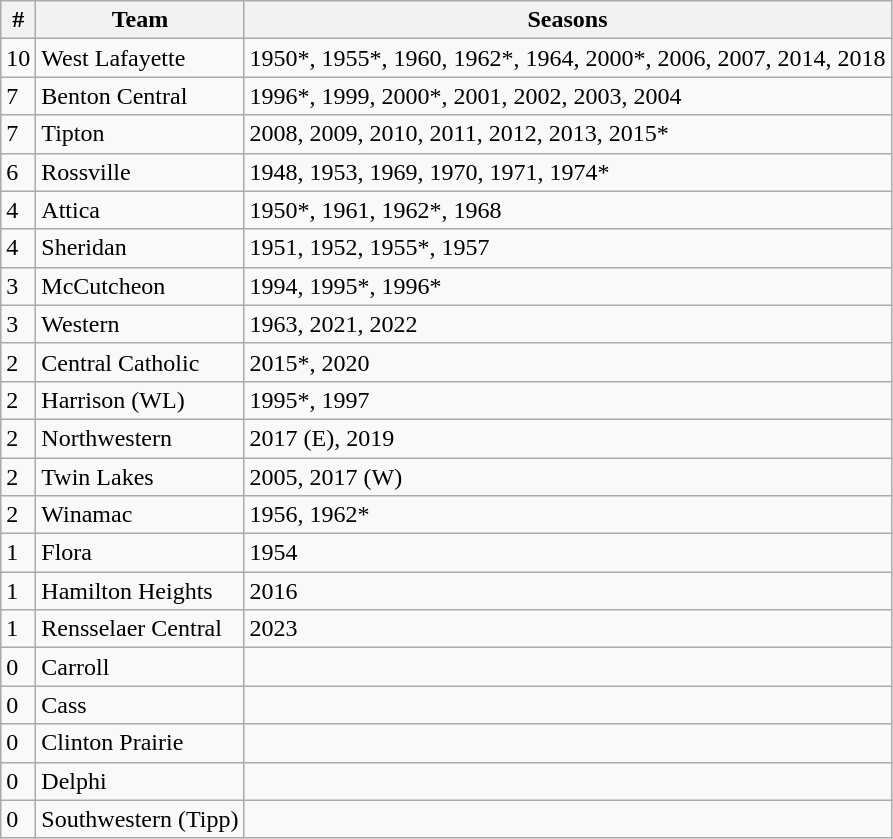<table class="wikitable" style=>
<tr>
<th>#</th>
<th>Team</th>
<th>Seasons</th>
</tr>
<tr>
<td>10</td>
<td>West Lafayette</td>
<td>1950*, 1955*, 1960, 1962*, 1964, 2000*, 2006, 2007, 2014, 2018</td>
</tr>
<tr>
<td>7</td>
<td>Benton Central</td>
<td>1996*, 1999, 2000*, 2001, 2002, 2003, 2004</td>
</tr>
<tr>
<td>7</td>
<td>Tipton</td>
<td>2008, 2009, 2010, 2011, 2012, 2013, 2015*</td>
</tr>
<tr>
<td>6</td>
<td>Rossville</td>
<td>1948, 1953, 1969, 1970, 1971, 1974*</td>
</tr>
<tr>
<td>4</td>
<td>Attica</td>
<td>1950*, 1961, 1962*, 1968</td>
</tr>
<tr>
<td>4</td>
<td>Sheridan</td>
<td>1951, 1952, 1955*, 1957</td>
</tr>
<tr>
<td>3</td>
<td>McCutcheon</td>
<td>1994, 1995*, 1996*</td>
</tr>
<tr>
<td>3</td>
<td>Western</td>
<td>1963, 2021, 2022</td>
</tr>
<tr>
<td>2</td>
<td>Central Catholic</td>
<td>2015*, 2020</td>
</tr>
<tr>
<td>2</td>
<td>Harrison (WL)</td>
<td>1995*, 1997</td>
</tr>
<tr>
<td>2</td>
<td>Northwestern</td>
<td>2017 (E), 2019</td>
</tr>
<tr>
<td>2</td>
<td>Twin Lakes</td>
<td>2005, 2017 (W)</td>
</tr>
<tr>
<td>2</td>
<td>Winamac</td>
<td>1956, 1962*</td>
</tr>
<tr>
<td>1</td>
<td>Flora</td>
<td>1954</td>
</tr>
<tr>
<td>1</td>
<td>Hamilton Heights</td>
<td>2016</td>
</tr>
<tr>
<td>1</td>
<td>Rensselaer Central</td>
<td>2023</td>
</tr>
<tr>
<td>0</td>
<td>Carroll</td>
<td></td>
</tr>
<tr>
<td>0</td>
<td>Cass</td>
<td></td>
</tr>
<tr>
<td>0</td>
<td>Clinton Prairie</td>
<td></td>
</tr>
<tr>
<td>0</td>
<td>Delphi</td>
<td></td>
</tr>
<tr>
<td>0</td>
<td>Southwestern (Tipp)</td>
<td></td>
</tr>
</table>
